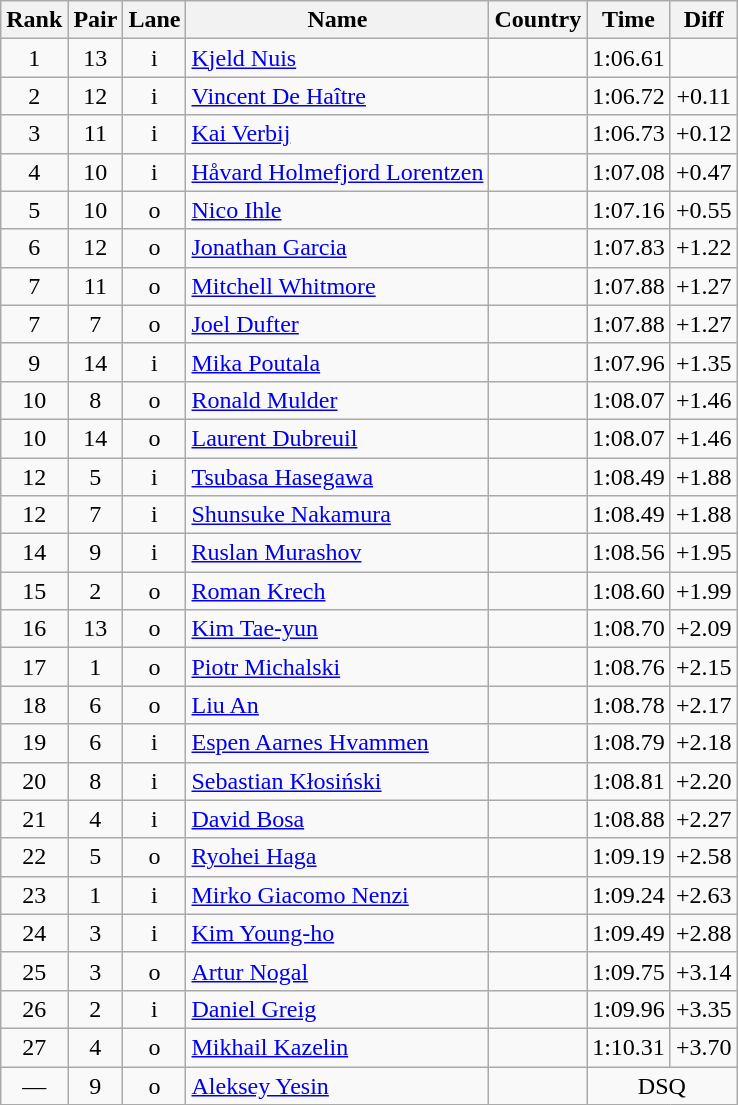<table class="wikitable sortable" style="text-align:center">
<tr>
<th>Rank</th>
<th>Pair</th>
<th>Lane</th>
<th>Name</th>
<th>Country</th>
<th>Time</th>
<th>Diff</th>
</tr>
<tr>
<td>1</td>
<td>13</td>
<td>i</td>
<td align=left><a href='#'>Kjeld Nuis</a></td>
<td align=left></td>
<td>1:06.61</td>
<td></td>
</tr>
<tr>
<td>2</td>
<td>12</td>
<td>i</td>
<td align=left><a href='#'>Vincent De Haître</a></td>
<td align=left></td>
<td>1:06.72</td>
<td>+0.11</td>
</tr>
<tr>
<td>3</td>
<td>11</td>
<td>i</td>
<td align=left><a href='#'>Kai Verbij</a></td>
<td align=left></td>
<td>1:06.73</td>
<td>+0.12</td>
</tr>
<tr>
<td>4</td>
<td>10</td>
<td>i</td>
<td align=left><a href='#'>Håvard Holmefjord Lorentzen</a></td>
<td align=left></td>
<td>1:07.08</td>
<td>+0.47</td>
</tr>
<tr>
<td>5</td>
<td>10</td>
<td>o</td>
<td align=left><a href='#'>Nico Ihle</a></td>
<td align=left></td>
<td>1:07.16</td>
<td>+0.55</td>
</tr>
<tr>
<td>6</td>
<td>12</td>
<td>o</td>
<td align=left><a href='#'>Jonathan Garcia</a></td>
<td align=left></td>
<td>1:07.83</td>
<td>+1.22</td>
</tr>
<tr>
<td>7</td>
<td>11</td>
<td>o</td>
<td align=left><a href='#'>Mitchell Whitmore</a></td>
<td align=left></td>
<td>1:07.88</td>
<td>+1.27</td>
</tr>
<tr>
<td>7</td>
<td>7</td>
<td>o</td>
<td align=left><a href='#'>Joel Dufter</a></td>
<td align=left></td>
<td>1:07.88</td>
<td>+1.27</td>
</tr>
<tr>
<td>9</td>
<td>14</td>
<td>i</td>
<td align=left><a href='#'>Mika Poutala</a></td>
<td align=left></td>
<td>1:07.96</td>
<td>+1.35</td>
</tr>
<tr>
<td>10</td>
<td>8</td>
<td>o</td>
<td align=left><a href='#'>Ronald Mulder</a></td>
<td align=left></td>
<td>1:08.07</td>
<td>+1.46</td>
</tr>
<tr>
<td>10</td>
<td>14</td>
<td>o</td>
<td align=left><a href='#'>Laurent Dubreuil</a></td>
<td align=left></td>
<td>1:08.07</td>
<td>+1.46</td>
</tr>
<tr>
<td>12</td>
<td>5</td>
<td>i</td>
<td align=left><a href='#'>Tsubasa Hasegawa</a></td>
<td align=left></td>
<td>1:08.49</td>
<td>+1.88</td>
</tr>
<tr>
<td>12</td>
<td>7</td>
<td>i</td>
<td align=left><a href='#'>Shunsuke Nakamura</a></td>
<td align=left></td>
<td>1:08.49</td>
<td>+1.88</td>
</tr>
<tr>
<td>14</td>
<td>9</td>
<td>i</td>
<td align=left><a href='#'>Ruslan Murashov</a></td>
<td align=left></td>
<td>1:08.56</td>
<td>+1.95</td>
</tr>
<tr>
<td>15</td>
<td>2</td>
<td>o</td>
<td align=left><a href='#'>Roman Krech</a></td>
<td align=left></td>
<td>1:08.60</td>
<td>+1.99</td>
</tr>
<tr>
<td>16</td>
<td>13</td>
<td>o</td>
<td align=left><a href='#'>Kim Tae-yun</a></td>
<td align=left></td>
<td>1:08.70</td>
<td>+2.09</td>
</tr>
<tr>
<td>17</td>
<td>1</td>
<td>o</td>
<td align=left><a href='#'>Piotr Michalski</a></td>
<td align=left></td>
<td>1:08.76</td>
<td>+2.15</td>
</tr>
<tr>
<td>18</td>
<td>6</td>
<td>o</td>
<td align=left><a href='#'>Liu An</a></td>
<td align=left></td>
<td>1:08.78</td>
<td>+2.17</td>
</tr>
<tr>
<td>19</td>
<td>6</td>
<td>i</td>
<td align=left><a href='#'>Espen Aarnes Hvammen</a></td>
<td align=left></td>
<td>1:08.79</td>
<td>+2.18</td>
</tr>
<tr>
<td>20</td>
<td>8</td>
<td>i</td>
<td align=left><a href='#'>Sebastian Kłosiński</a></td>
<td align=left></td>
<td>1:08.81</td>
<td>+2.20</td>
</tr>
<tr>
<td>21</td>
<td>4</td>
<td>i</td>
<td align=left><a href='#'>David Bosa</a></td>
<td align=left></td>
<td>1:08.88</td>
<td>+2.27</td>
</tr>
<tr>
<td>22</td>
<td>5</td>
<td>o</td>
<td align=left><a href='#'>Ryohei Haga</a></td>
<td align=left></td>
<td>1:09.19</td>
<td>+2.58</td>
</tr>
<tr>
<td>23</td>
<td>1</td>
<td>i</td>
<td align=left><a href='#'>Mirko Giacomo Nenzi</a></td>
<td align=left></td>
<td>1:09.24</td>
<td>+2.63</td>
</tr>
<tr>
<td>24</td>
<td>3</td>
<td>i</td>
<td align=left><a href='#'>Kim Young-ho</a></td>
<td align=left></td>
<td>1:09.49</td>
<td>+2.88</td>
</tr>
<tr>
<td>25</td>
<td>3</td>
<td>o</td>
<td align=left><a href='#'>Artur Nogal</a></td>
<td align=left></td>
<td>1:09.75</td>
<td>+3.14</td>
</tr>
<tr>
<td>26</td>
<td>2</td>
<td>i</td>
<td align=left><a href='#'>Daniel Greig</a></td>
<td align=left></td>
<td>1:09.96</td>
<td>+3.35</td>
</tr>
<tr>
<td>27</td>
<td>4</td>
<td>o</td>
<td align=left><a href='#'>Mikhail Kazelin</a></td>
<td align=left></td>
<td>1:10.31</td>
<td>+3.70</td>
</tr>
<tr>
<td>—</td>
<td>9</td>
<td>o</td>
<td align=left><a href='#'>Aleksey Yesin</a></td>
<td align=left></td>
<td colspan=2>DSQ</td>
</tr>
</table>
